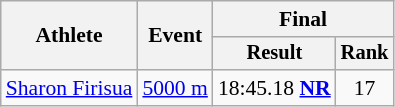<table class="wikitable" style="font-size:90%">
<tr>
<th rowspan=2>Athlete</th>
<th rowspan=2>Event</th>
<th colspan=2>Final</th>
</tr>
<tr style="font-size:95%">
<th>Result</th>
<th>Rank</th>
</tr>
<tr align=center>
<td align=left><a href='#'>Sharon Firisua</a></td>
<td align=left><a href='#'>5000 m</a></td>
<td>18:45.18 <strong><a href='#'>NR</a></strong></td>
<td>17</td>
</tr>
</table>
